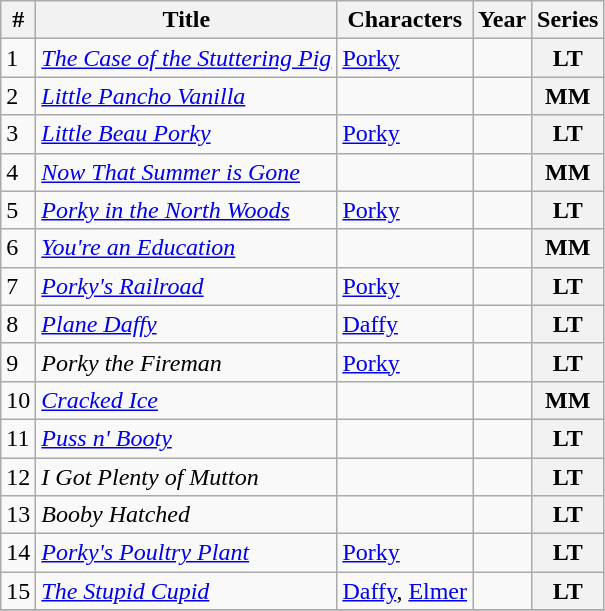<table class="wikitable sortable">
<tr>
<th>#</th>
<th>Title</th>
<th>Characters</th>
<th>Year</th>
<th>Series</th>
</tr>
<tr>
<td>1</td>
<td><em><a href='#'>The Case of the Stuttering Pig</a></em></td>
<td><a href='#'>Porky</a></td>
<td></td>
<th>LT</th>
</tr>
<tr>
<td>2</td>
<td><em><a href='#'>Little Pancho Vanilla</a></em></td>
<td></td>
<td></td>
<th>MM</th>
</tr>
<tr>
<td>3</td>
<td><em><a href='#'>Little Beau Porky</a></em></td>
<td><a href='#'>Porky</a></td>
<td></td>
<th>LT</th>
</tr>
<tr>
<td>4</td>
<td><em><a href='#'>Now That Summer is Gone</a></em></td>
<td></td>
<td></td>
<th>MM</th>
</tr>
<tr>
<td>5</td>
<td><em><a href='#'>Porky in the North Woods</a></em></td>
<td><a href='#'>Porky</a></td>
<td></td>
<th>LT</th>
</tr>
<tr>
<td>6</td>
<td><em><a href='#'>You're an Education</a></em></td>
<td></td>
<td></td>
<th>MM</th>
</tr>
<tr>
<td>7</td>
<td><em><a href='#'>Porky's Railroad</a></em></td>
<td><a href='#'>Porky</a></td>
<td></td>
<th>LT</th>
</tr>
<tr>
<td>8</td>
<td><em><a href='#'>Plane Daffy</a></em></td>
<td><a href='#'>Daffy</a></td>
<td></td>
<th>LT</th>
</tr>
<tr>
<td>9</td>
<td><em>Porky the Fireman</em></td>
<td><a href='#'>Porky</a></td>
<td></td>
<th>LT</th>
</tr>
<tr>
<td>10</td>
<td><em><a href='#'>Cracked Ice</a></em></td>
<td></td>
<td></td>
<th>MM</th>
</tr>
<tr>
<td>11</td>
<td><em><a href='#'>Puss n' Booty</a></em></td>
<td></td>
<td></td>
<th>LT</th>
</tr>
<tr>
<td>12</td>
<td><em>I Got Plenty of Mutton</em></td>
<td></td>
<td></td>
<th>LT</th>
</tr>
<tr>
<td>13</td>
<td><em>Booby Hatched</em></td>
<td></td>
<td></td>
<th>LT</th>
</tr>
<tr>
<td>14</td>
<td><em><a href='#'>Porky's Poultry Plant</a></em></td>
<td><a href='#'>Porky</a></td>
<td></td>
<th>LT</th>
</tr>
<tr>
<td>15</td>
<td><em><a href='#'>The Stupid Cupid</a></em></td>
<td><a href='#'>Daffy</a>, <a href='#'>Elmer</a></td>
<td></td>
<th>LT</th>
</tr>
<tr>
</tr>
</table>
